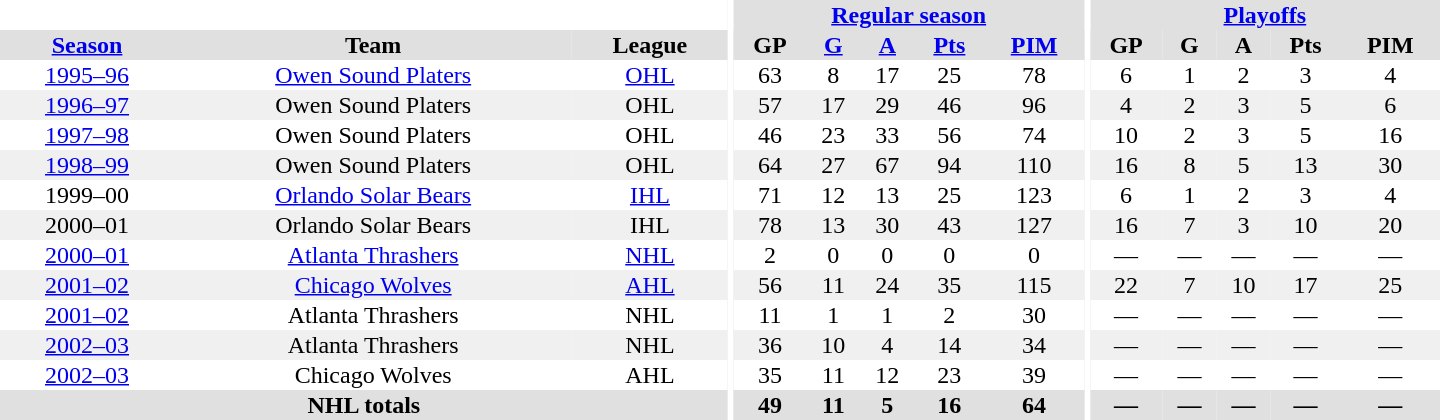<table border="0" cellpadding="1" cellspacing="0" style="text-align:center; width:60em">
<tr bgcolor="#e0e0e0">
<th colspan="3" bgcolor="#ffffff"></th>
<th rowspan="99" bgcolor="#ffffff"></th>
<th colspan="5"><a href='#'>Regular season</a></th>
<th rowspan="99" bgcolor="#ffffff"></th>
<th colspan="5"><a href='#'>Playoffs</a></th>
</tr>
<tr bgcolor="#e0e0e0">
<th><a href='#'>Season</a></th>
<th>Team</th>
<th>League</th>
<th>GP</th>
<th><a href='#'>G</a></th>
<th><a href='#'>A</a></th>
<th><a href='#'>Pts</a></th>
<th><a href='#'>PIM</a></th>
<th>GP</th>
<th>G</th>
<th>A</th>
<th>Pts</th>
<th>PIM</th>
</tr>
<tr ALIGN="center">
<td ALIGN="center"><a href='#'>1995–96</a></td>
<td ALIGN="center"><a href='#'>Owen Sound Platers</a></td>
<td ALIGN="center"><a href='#'>OHL</a></td>
<td ALIGN="center">63</td>
<td ALIGN="center">8</td>
<td ALIGN="center">17</td>
<td ALIGN="center">25</td>
<td ALIGN="center">78</td>
<td ALIGN="center">6</td>
<td ALIGN="center">1</td>
<td ALIGN="center">2</td>
<td ALIGN="center">3</td>
<td ALIGN="center">4</td>
</tr>
<tr ALIGN="center" bgcolor="#f0f0f0">
<td ALIGN="center"><a href='#'>1996–97</a></td>
<td ALIGN="center">Owen Sound Platers</td>
<td ALIGN="center">OHL</td>
<td ALIGN="center">57</td>
<td ALIGN="center">17</td>
<td ALIGN="center">29</td>
<td ALIGN="center">46</td>
<td ALIGN="center">96</td>
<td ALIGN="center">4</td>
<td ALIGN="center">2</td>
<td ALIGN="center">3</td>
<td ALIGN="center">5</td>
<td ALIGN="center">6</td>
</tr>
<tr ALIGN="center">
<td ALIGN="center"><a href='#'>1997–98</a></td>
<td ALIGN="center">Owen Sound Platers</td>
<td ALIGN="center">OHL</td>
<td ALIGN="center">46</td>
<td ALIGN="center">23</td>
<td ALIGN="center">33</td>
<td ALIGN="center">56</td>
<td ALIGN="center">74</td>
<td ALIGN="center">10</td>
<td ALIGN="center">2</td>
<td ALIGN="center">3</td>
<td ALIGN="center">5</td>
<td ALIGN="center">16</td>
</tr>
<tr ALIGN="center" bgcolor="#f0f0f0">
<td ALIGN="center"><a href='#'>1998–99</a></td>
<td ALIGN="center">Owen Sound Platers</td>
<td ALIGN="center">OHL</td>
<td ALIGN="center">64</td>
<td ALIGN="center">27</td>
<td ALIGN="center">67</td>
<td ALIGN="center">94</td>
<td ALIGN="center">110</td>
<td ALIGN="center">16</td>
<td ALIGN="center">8</td>
<td ALIGN="center">5</td>
<td ALIGN="center">13</td>
<td ALIGN="center">30</td>
</tr>
<tr ALIGN="center">
<td ALIGN="center">1999–00</td>
<td ALIGN="center"><a href='#'>Orlando Solar Bears</a></td>
<td ALIGN="center"><a href='#'>IHL</a></td>
<td ALIGN="center">71</td>
<td ALIGN="center">12</td>
<td ALIGN="center">13</td>
<td ALIGN="center">25</td>
<td ALIGN="center">123</td>
<td ALIGN="center">6</td>
<td ALIGN="center">1</td>
<td ALIGN="center">2</td>
<td ALIGN="center">3</td>
<td ALIGN="center">4</td>
</tr>
<tr ALIGN="center" bgcolor="#f0f0f0">
<td ALIGN="center">2000–01</td>
<td ALIGN="center">Orlando Solar Bears</td>
<td ALIGN="center">IHL</td>
<td ALIGN="center">78</td>
<td ALIGN="center">13</td>
<td ALIGN="center">30</td>
<td ALIGN="center">43</td>
<td ALIGN="center">127</td>
<td ALIGN="center">16</td>
<td ALIGN="center">7</td>
<td ALIGN="center">3</td>
<td ALIGN="center">10</td>
<td ALIGN="center">20</td>
</tr>
<tr ALIGN="center">
<td ALIGN="center"><a href='#'>2000–01</a></td>
<td ALIGN="center"><a href='#'>Atlanta Thrashers</a></td>
<td ALIGN="center"><a href='#'>NHL</a></td>
<td ALIGN="center">2</td>
<td ALIGN="center">0</td>
<td ALIGN="center">0</td>
<td ALIGN="center">0</td>
<td ALIGN="center">0</td>
<td ALIGN="center">—</td>
<td ALIGN="center">—</td>
<td ALIGN="center">—</td>
<td ALIGN="center">—</td>
<td ALIGN="center">—</td>
</tr>
<tr ALIGN="center" bgcolor="#f0f0f0">
<td ALIGN="center"><a href='#'>2001–02</a></td>
<td ALIGN="center"><a href='#'>Chicago Wolves</a></td>
<td ALIGN="center"><a href='#'>AHL</a></td>
<td ALIGN="center">56</td>
<td ALIGN="center">11</td>
<td ALIGN="center">24</td>
<td ALIGN="center">35</td>
<td ALIGN="center">115</td>
<td ALIGN="center">22</td>
<td ALIGN="center">7</td>
<td ALIGN="center">10</td>
<td ALIGN="center">17</td>
<td ALIGN="center">25</td>
</tr>
<tr ALIGN="center">
<td ALIGN="center"><a href='#'>2001–02</a></td>
<td ALIGN="center">Atlanta Thrashers</td>
<td ALIGN="center">NHL</td>
<td ALIGN="center">11</td>
<td ALIGN="center">1</td>
<td ALIGN="center">1</td>
<td ALIGN="center">2</td>
<td ALIGN="center">30</td>
<td ALIGN="center">—</td>
<td ALIGN="center">—</td>
<td ALIGN="center">—</td>
<td ALIGN="center">—</td>
<td ALIGN="center">—</td>
</tr>
<tr ALIGN="center" bgcolor="#f0f0f0">
<td ALIGN="center"><a href='#'>2002–03</a></td>
<td ALIGN="center">Atlanta Thrashers</td>
<td ALIGN="center">NHL</td>
<td ALIGN="center">36</td>
<td ALIGN="center">10</td>
<td ALIGN="center">4</td>
<td ALIGN="center">14</td>
<td ALIGN="center">34</td>
<td ALIGN="center">—</td>
<td ALIGN="center">—</td>
<td ALIGN="center">—</td>
<td ALIGN="center">—</td>
<td ALIGN="center">—</td>
</tr>
<tr ALIGN="center">
<td ALIGN="center"><a href='#'>2002–03</a></td>
<td ALIGN="center">Chicago Wolves</td>
<td ALIGN="center">AHL</td>
<td ALIGN="center">35</td>
<td ALIGN="center">11</td>
<td ALIGN="center">12</td>
<td ALIGN="center">23</td>
<td ALIGN="center">39</td>
<td ALIGN="center">—</td>
<td ALIGN="center">—</td>
<td ALIGN="center">—</td>
<td ALIGN="center">—</td>
<td ALIGN="center">—</td>
</tr>
<tr ALIGN="center" bgcolor="#e0e0e0">
<th colspan="3">NHL totals</th>
<th ALIGN="center">49</th>
<th ALIGN="center">11</th>
<th ALIGN="center">5</th>
<th ALIGN="center">16</th>
<th ALIGN="center">64</th>
<th ALIGN="center">—</th>
<th ALIGN="center">—</th>
<th ALIGN="center">—</th>
<th ALIGN="center">—</th>
<th ALIGN="center">—</th>
</tr>
</table>
